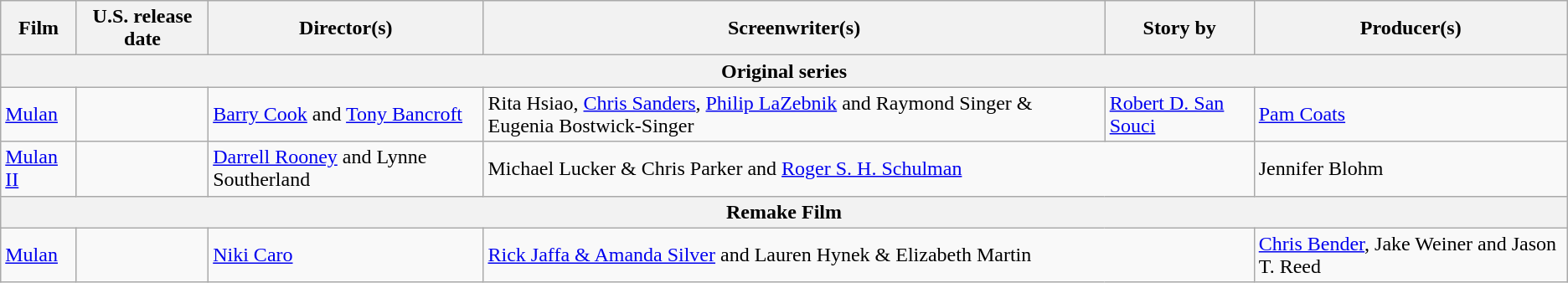<table class="wikitable plainrowheaders">
<tr>
<th>Film</th>
<th>U.S. release date</th>
<th>Director(s)</th>
<th>Screenwriter(s)</th>
<th>Story by</th>
<th>Producer(s)</th>
</tr>
<tr>
<th colspan="6">Original series</th>
</tr>
<tr>
<td style="text-align:left"><a href='#'>Mulan</a></td>
<td style="text-align:left"></td>
<td><a href='#'>Barry Cook</a> and <a href='#'>Tony Bancroft</a></td>
<td>Rita Hsiao, <a href='#'>Chris Sanders</a>, <a href='#'>Philip LaZebnik</a> and Raymond Singer & Eugenia Bostwick-Singer</td>
<td><a href='#'>Robert D. San Souci</a></td>
<td><a href='#'>Pam Coats</a></td>
</tr>
<tr>
<td style="text-align:left"><a href='#'>Mulan II</a></td>
<td style="text-align:left"></td>
<td><a href='#'>Darrell Rooney</a> and Lynne Southerland</td>
<td colspan="2">Michael Lucker & Chris Parker and <a href='#'>Roger S. H. Schulman</a></td>
<td>Jennifer Blohm</td>
</tr>
<tr>
<th colspan="6">Remake Film</th>
</tr>
<tr>
<td style="text-align:left"><a href='#'>Mulan</a></td>
<td style="text-align:left"></td>
<td><a href='#'>Niki Caro</a></td>
<td colspan="2"><a href='#'>Rick Jaffa & Amanda Silver</a> and Lauren Hynek & Elizabeth Martin</td>
<td><a href='#'>Chris Bender</a>, Jake Weiner and Jason T. Reed</td>
</tr>
</table>
